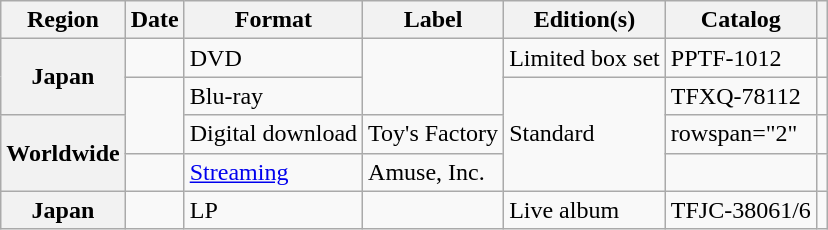<table class="wikitable plainrowheaders">
<tr>
<th scope="col">Region</th>
<th scope="col">Date</th>
<th scope="col">Format</th>
<th scope="col">Label</th>
<th scope="col">Edition(s)</th>
<th scope="col">Catalog</th>
<th scope="col"></th>
</tr>
<tr>
<th scope="row" rowspan="2">Japan</th>
<td></td>
<td>DVD</td>
<td rowspan="2"></td>
<td>Limited box set</td>
<td>PPTF-1012</td>
<td></td>
</tr>
<tr>
<td rowspan="2"></td>
<td>Blu-ray</td>
<td rowspan="3">Standard</td>
<td>TFXQ-78112</td>
<td></td>
</tr>
<tr>
<th scope="row" rowspan="2">Worldwide</th>
<td>Digital download</td>
<td>Toy's Factory</td>
<td>rowspan="2" </td>
<td></td>
</tr>
<tr>
<td></td>
<td><a href='#'>Streaming</a></td>
<td>Amuse, Inc.</td>
<td></td>
</tr>
<tr>
<th scope="row">Japan</th>
<td></td>
<td>LP</td>
<td></td>
<td>Live album</td>
<td>TFJC-38061/6</td>
<td></td>
</tr>
</table>
